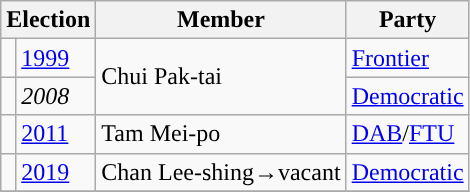<table class="wikitable">
<tr>
<th colspan="2">Election</th>
<th>Member</th>
<th>Party</th>
</tr>
<tr>
<td style="background-color:"></td>
<td><a href='#'>1999</a></td>
<td rowspan=2>Chui Pak-tai</td>
<td><a href='#'>Frontier</a></td>
</tr>
<tr>
<td style="background-color:"></td>
<td><em>2008</em></td>
<td><a href='#'>Democratic</a></td>
</tr>
<tr>
<td style="background-color:"></td>
<td><a href='#'>2011</a></td>
<td>Tam Mei-po</td>
<td><a href='#'>DAB</a>/<a href='#'>FTU</a></td>
</tr>
<tr>
<td style="background-color:"></td>
<td><a href='#'>2019</a></td>
<td>Chan Lee-shing→vacant</td>
<td><a href='#'>Democratic</a></td>
</tr>
<tr>
</tr>
</table>
